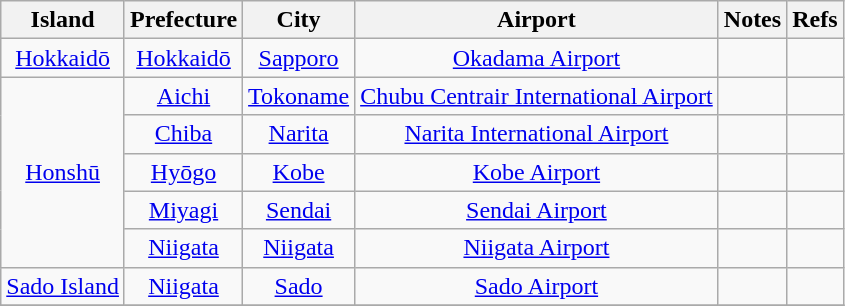<table class="wikitable sortable" style="text-align:center;">
<tr>
<th>Island</th>
<th>Prefecture</th>
<th>City</th>
<th>Airport</th>
<th>Notes</th>
<th>Refs</th>
</tr>
<tr>
<td><a href='#'>Hokkaidō</a></td>
<td><a href='#'>Hokkaidō</a></td>
<td><a href='#'>Sapporo</a></td>
<td><a href='#'>Okadama Airport</a></td>
<td align="center"></td>
<td align="center"></td>
</tr>
<tr>
<td rowspan="5"><a href='#'>Honshū</a></td>
<td><a href='#'>Aichi</a></td>
<td><a href='#'>Tokoname</a></td>
<td><a href='#'>Chubu Centrair International Airport</a></td>
<td></td>
<td align="center"></td>
</tr>
<tr>
<td><a href='#'>Chiba</a></td>
<td><a href='#'>Narita</a></td>
<td><a href='#'>Narita International Airport</a></td>
<td></td>
<td align=center></td>
</tr>
<tr>
<td><a href='#'>Hyōgo</a></td>
<td><a href='#'>Kobe</a></td>
<td><a href='#'>Kobe Airport</a></td>
<td></td>
<td align="center"></td>
</tr>
<tr>
<td><a href='#'>Miyagi</a></td>
<td><a href='#'>Sendai</a></td>
<td><a href='#'>Sendai Airport</a></td>
<td></td>
<td align="center"></td>
</tr>
<tr>
<td><a href='#'>Niigata</a></td>
<td><a href='#'>Niigata</a></td>
<td><a href='#'>Niigata Airport</a></td>
<td></td>
<td align="center"></td>
</tr>
<tr>
<td><a href='#'>Sado Island</a></td>
<td><a href='#'>Niigata</a></td>
<td><a href='#'>Sado</a></td>
<td><a href='#'>Sado Airport</a></td>
<td></td>
<td align="center"></td>
</tr>
<tr>
</tr>
</table>
